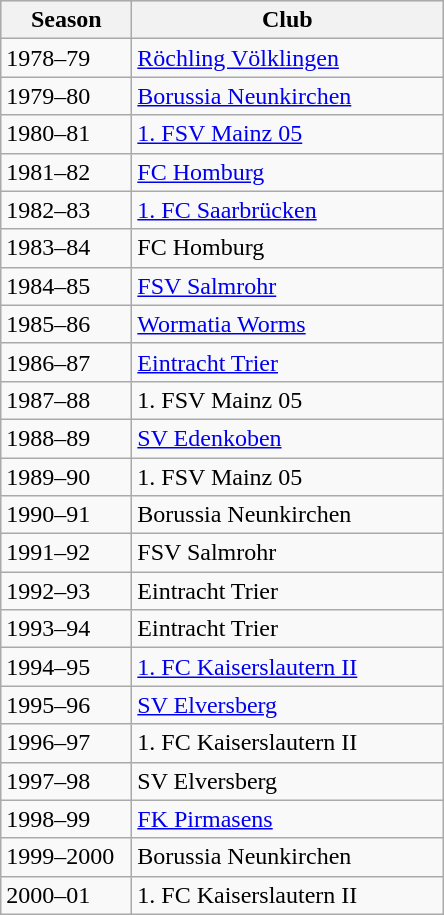<table class="wikitable">
<tr align="center" bgcolor="#dfdfdf">
<th width="80">Season</th>
<th width="200">Club</th>
</tr>
<tr>
<td>1978–79</td>
<td><a href='#'>Röchling Völklingen</a></td>
</tr>
<tr>
<td>1979–80</td>
<td><a href='#'>Borussia Neunkirchen</a></td>
</tr>
<tr>
<td>1980–81</td>
<td><a href='#'>1. FSV Mainz 05</a></td>
</tr>
<tr>
<td>1981–82</td>
<td><a href='#'>FC Homburg</a></td>
</tr>
<tr>
<td>1982–83</td>
<td><a href='#'>1. FC Saarbrücken</a></td>
</tr>
<tr>
<td>1983–84</td>
<td>FC Homburg</td>
</tr>
<tr>
<td>1984–85</td>
<td><a href='#'>FSV Salmrohr</a></td>
</tr>
<tr>
<td>1985–86</td>
<td><a href='#'>Wormatia Worms</a></td>
</tr>
<tr>
<td>1986–87</td>
<td><a href='#'>Eintracht Trier</a></td>
</tr>
<tr>
<td>1987–88</td>
<td>1. FSV Mainz 05</td>
</tr>
<tr>
<td>1988–89</td>
<td><a href='#'>SV Edenkoben</a></td>
</tr>
<tr>
<td>1989–90</td>
<td>1. FSV Mainz 05</td>
</tr>
<tr>
<td>1990–91</td>
<td>Borussia Neunkirchen</td>
</tr>
<tr>
<td>1991–92</td>
<td>FSV Salmrohr</td>
</tr>
<tr>
<td>1992–93</td>
<td>Eintracht Trier</td>
</tr>
<tr>
<td>1993–94</td>
<td>Eintracht Trier</td>
</tr>
<tr>
<td>1994–95</td>
<td><a href='#'>1. FC Kaiserslautern II</a></td>
</tr>
<tr>
<td>1995–96</td>
<td><a href='#'>SV Elversberg</a></td>
</tr>
<tr>
<td>1996–97</td>
<td>1. FC Kaiserslautern II</td>
</tr>
<tr>
<td>1997–98</td>
<td>SV Elversberg</td>
</tr>
<tr>
<td>1998–99</td>
<td><a href='#'>FK Pirmasens</a></td>
</tr>
<tr>
<td>1999–2000</td>
<td>Borussia Neunkirchen</td>
</tr>
<tr>
<td>2000–01</td>
<td>1. FC Kaiserslautern II</td>
</tr>
</table>
